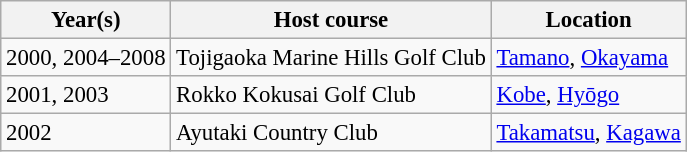<table class=wikitable style="font-size:95%">
<tr>
<th>Year(s)</th>
<th>Host course</th>
<th>Location</th>
</tr>
<tr>
<td>2000, 2004–2008</td>
<td>Tojigaoka Marine Hills Golf Club</td>
<td><a href='#'>Tamano</a>, <a href='#'>Okayama</a></td>
</tr>
<tr>
<td>2001, 2003</td>
<td>Rokko Kokusai Golf Club</td>
<td><a href='#'>Kobe</a>, <a href='#'>Hyōgo</a></td>
</tr>
<tr>
<td>2002</td>
<td>Ayutaki Country Club</td>
<td><a href='#'>Takamatsu</a>, <a href='#'>Kagawa</a></td>
</tr>
</table>
